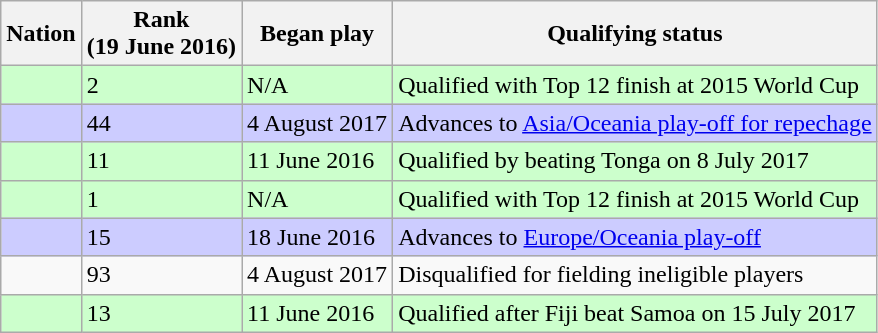<table class="wikitable sortable">
<tr>
<th>Nation</th>
<th data-sort-type="number">Rank<br>(19 June 2016)</th>
<th data-sort-type="date">Began play</th>
<th>Qualifying status</th>
</tr>
<tr bgcolor="#ccffcc">
<td><strong></strong></td>
<td>2</td>
<td>N/A</td>
<td>Qualified with Top 12 finish at 2015 World Cup</td>
</tr>
<tr bgcolor="#ccccff">
<td></td>
<td>44</td>
<td>4 August 2017</td>
<td>Advances to <a href='#'>Asia/Oceania play-off for repechage</a></td>
</tr>
<tr bgcolor="#ccffcc">
<td><strong></strong></td>
<td>11</td>
<td>11 June 2016</td>
<td>Qualified by beating Tonga on 8 July 2017</td>
</tr>
<tr bgcolor="#ccffcc">
<td><strong></strong></td>
<td>1</td>
<td>N/A</td>
<td>Qualified with Top 12 finish at 2015 World Cup</td>
</tr>
<tr bgcolor="#ccccff">
<td><strong></strong></td>
<td>15</td>
<td>18 June 2016</td>
<td>Advances to <a href='#'>Europe/Oceania play-off</a></td>
</tr>
<tr>
<td></td>
<td>93</td>
<td>4 August 2017</td>
<td>Disqualified  for fielding ineligible players</td>
</tr>
<tr bgcolor="#ccffcc">
<td><strong></strong></td>
<td>13</td>
<td>11 June 2016</td>
<td>Qualified after Fiji beat Samoa on 15 July 2017</td>
</tr>
</table>
